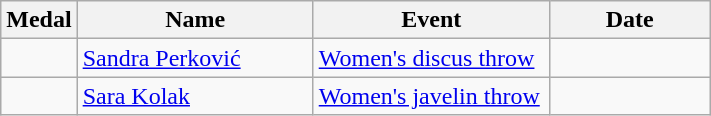<table class="wikitable sortable" style="font-size:100%">
<tr>
<th>Medal</th>
<th width=150>Name</th>
<th width=150>Event</th>
<th width=100>Date</th>
</tr>
<tr>
<td></td>
<td><a href='#'>Sandra Perković</a></td>
<td><a href='#'>Women's discus throw</a></td>
<td></td>
</tr>
<tr>
<td></td>
<td><a href='#'>Sara Kolak</a></td>
<td><a href='#'>Women's javelin throw</a></td>
<td></td>
</tr>
</table>
